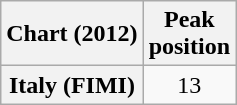<table class="wikitable sortable plainrowheaders" style="text-align:center;">
<tr>
<th>Chart (2012)</th>
<th>Peak<br>position</th>
</tr>
<tr>
<th scope="row">Italy (FIMI)</th>
<td>13</td>
</tr>
</table>
